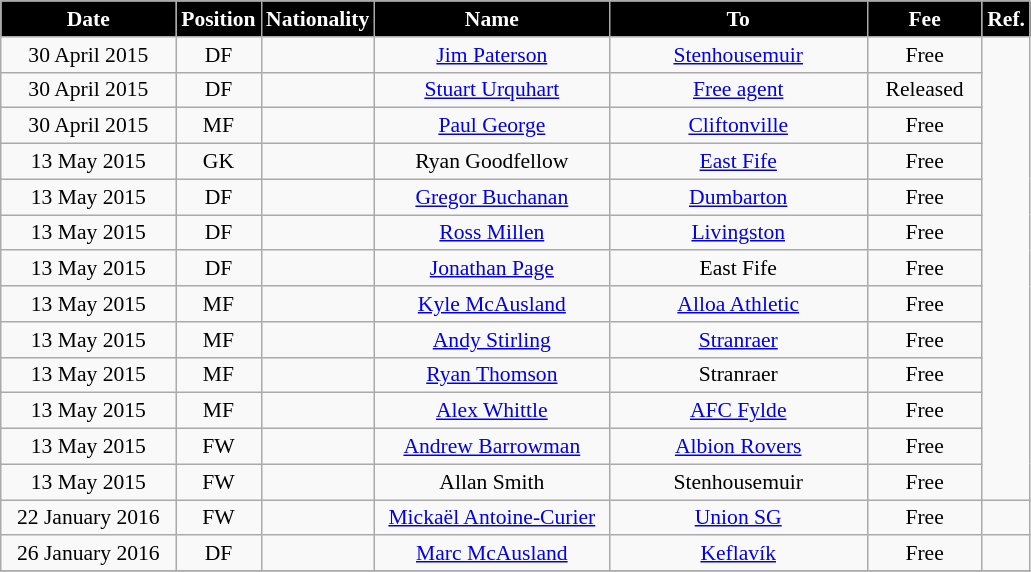<table class="wikitable"  style="text-align:center; font-size:90%; ">
<tr>
<th style="background:#000000; color:#FFFFFF; width:110px;">Date</th>
<th style="background:#000000; color:#FFFFFF; width:50px;">Position</th>
<th style="background:#000000; color:#FFFFFF; width:50px;">Nationality</th>
<th style="background:#000000; color:#FFFFFF; width:150px;">Name</th>
<th style="background:#000000; color:#FFFFFF; width:165px;">To</th>
<th style="background:#000000; color:#FFFFFF; width:70px;">Fee</th>
<th style="background:#000000; color:#FFFFFF; width:25px;">Ref.</th>
</tr>
<tr>
<td>30 April 2015</td>
<td>DF</td>
<td></td>
<td><a href='#'>Jim Paterson</a></td>
<td><a href='#'>Stenhousemuir</a></td>
<td>Free</td>
<td rowspan="13" valign="center"></td>
</tr>
<tr>
<td>30 April 2015</td>
<td>DF</td>
<td></td>
<td><a href='#'>Stuart Urquhart</a></td>
<td><a href='#'>Free agent</a></td>
<td>Released</td>
</tr>
<tr>
<td>30 April 2015</td>
<td>MF</td>
<td></td>
<td><a href='#'>Paul George</a></td>
<td> <a href='#'>Cliftonville</a></td>
<td>Free</td>
</tr>
<tr>
<td>13 May 2015</td>
<td>GK</td>
<td></td>
<td>Ryan Goodfellow</td>
<td><a href='#'>East Fife</a></td>
<td>Free</td>
</tr>
<tr>
<td>13 May 2015</td>
<td>DF</td>
<td></td>
<td><a href='#'>Gregor Buchanan</a></td>
<td><a href='#'>Dumbarton</a></td>
<td>Free</td>
</tr>
<tr>
<td>13 May 2015</td>
<td>DF</td>
<td></td>
<td><a href='#'>Ross Millen</a></td>
<td><a href='#'>Livingston</a></td>
<td>Free</td>
</tr>
<tr>
<td>13 May 2015</td>
<td>DF</td>
<td></td>
<td><a href='#'>Jonathan Page</a></td>
<td>East Fife</td>
<td>Free</td>
</tr>
<tr>
<td>13 May 2015</td>
<td>MF</td>
<td></td>
<td><a href='#'>Kyle McAusland</a></td>
<td><a href='#'>Alloa Athletic</a></td>
<td>Free</td>
</tr>
<tr>
<td>13 May 2015</td>
<td>MF</td>
<td></td>
<td><a href='#'>Andy Stirling</a></td>
<td><a href='#'>Stranraer</a></td>
<td>Free</td>
</tr>
<tr>
<td>13 May 2015</td>
<td>MF</td>
<td></td>
<td><a href='#'>Ryan Thomson</a></td>
<td>Stranraer</td>
<td>Free</td>
</tr>
<tr>
<td>13 May 2015</td>
<td>MF</td>
<td></td>
<td><a href='#'>Alex Whittle</a></td>
<td> <a href='#'>AFC Fylde</a></td>
<td>Free</td>
</tr>
<tr>
<td>13 May 2015</td>
<td>FW</td>
<td></td>
<td><a href='#'>Andrew Barrowman</a></td>
<td><a href='#'>Albion Rovers</a></td>
<td>Free</td>
</tr>
<tr>
<td>13 May 2015</td>
<td>FW</td>
<td></td>
<td>Allan Smith</td>
<td>Stenhousemuir</td>
<td>Free</td>
</tr>
<tr>
<td>22 January 2016</td>
<td>FW</td>
<td></td>
<td><a href='#'>Mickaël Antoine-Curier</a></td>
<td> <a href='#'>Union SG</a></td>
<td>Free</td>
<td></td>
</tr>
<tr>
<td>26 January 2016</td>
<td>DF</td>
<td></td>
<td><a href='#'>Marc McAusland</a></td>
<td> <a href='#'>Keflavík</a></td>
<td>Free</td>
<td></td>
</tr>
<tr>
</tr>
</table>
